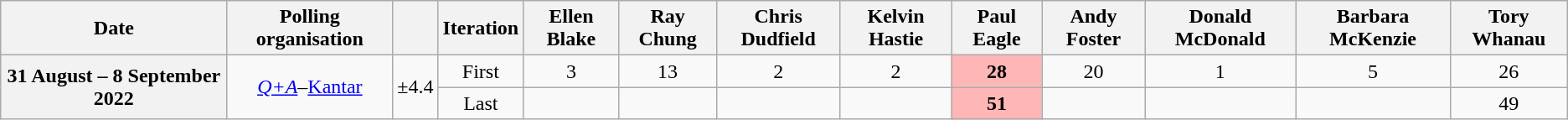<table class="wikitable" style="text-align:center">
<tr>
<th scope="col">Date</th>
<th scope="col">Polling organisation</th>
<th scope="col"></th>
<th scope="col">Iteration</th>
<th scope="col">Ellen Blake</th>
<th scope="col">Ray Chung</th>
<th scope="col">Chris Dudfield</th>
<th scope="col">Kelvin Hastie</th>
<th scope="col">Paul Eagle</th>
<th scope="col">Andy Foster</th>
<th scope="col">Donald McDonald</th>
<th scope="col">Barbara McKenzie</th>
<th scope="col">Tory Whanau</th>
</tr>
<tr>
<th scope="row" rowspan="2">31 August – 8 September 2022</th>
<td rowspan="2"><em><a href='#'>Q+A</a></em>–<a href='#'>Kantar</a></td>
<td rowspan="2">±4.4</td>
<td>First</td>
<td>3</td>
<td>13</td>
<td>2</td>
<td>2</td>
<td style="background:#FFB6B6;"><strong>28</strong></td>
<td>20</td>
<td>1</td>
<td>5</td>
<td>26</td>
</tr>
<tr>
<td>Last</td>
<td></td>
<td></td>
<td></td>
<td></td>
<td style="background:#FFB6B6;"><strong>51</strong></td>
<td></td>
<td></td>
<td></td>
<td>49</td>
</tr>
</table>
